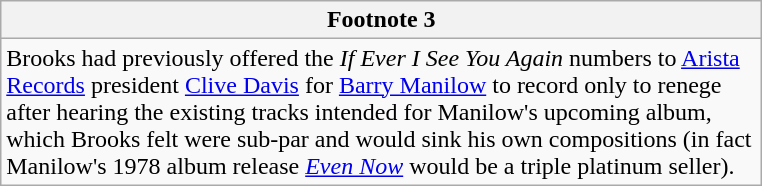<table class="wikitable floatleft collapsible collapsed">
<tr>
<th>Footnote 3</th>
</tr>
<tr>
<td style="width:500px;">Brooks had previously offered the <em>If Ever I See You Again</em> numbers to <a href='#'>Arista Records</a> president <a href='#'>Clive Davis</a> for <a href='#'>Barry Manilow</a> to record only to renege after hearing the existing tracks intended for Manilow's upcoming album, which Brooks felt were sub-par and would sink his own compositions (in fact Manilow's 1978 album release <em><a href='#'>Even Now</a></em> would be a triple platinum seller).</td>
</tr>
</table>
